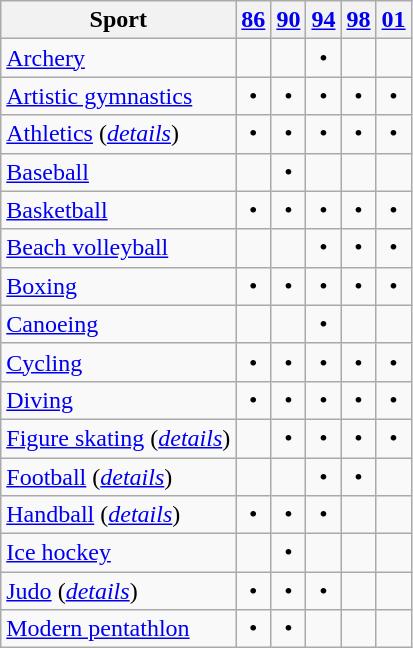<table class="wikitable sortable" style="text-align:center;">
<tr>
<th>Sport</th>
<th><a href='#'>86</a></th>
<th><a href='#'>90</a></th>
<th><a href='#'>94</a></th>
<th><a href='#'>98</a></th>
<th><a href='#'>01</a></th>
</tr>
<tr>
<td align=left><a href='#'>Archery</a></td>
<td></td>
<td></td>
<td>•</td>
<td></td>
<td></td>
</tr>
<tr>
<td align=left><a href='#'>Artistic gymnastics</a></td>
<td>•</td>
<td>•</td>
<td>•</td>
<td>•</td>
<td>•</td>
</tr>
<tr>
<td align=left><a href='#'>Athletics</a> (<a href='#'><em>details</em></a>)</td>
<td>•</td>
<td>•</td>
<td>•</td>
<td>•</td>
<td>•</td>
</tr>
<tr>
<td align=left><a href='#'>Baseball</a></td>
<td></td>
<td>•</td>
<td></td>
<td></td>
<td></td>
</tr>
<tr>
<td align=left><a href='#'>Basketball</a></td>
<td>•</td>
<td>•</td>
<td>•</td>
<td>•</td>
<td>•</td>
</tr>
<tr>
<td align=left><a href='#'>Beach volleyball</a></td>
<td></td>
<td></td>
<td>•</td>
<td>•</td>
<td>•</td>
</tr>
<tr>
<td align=left><a href='#'>Boxing</a></td>
<td>•</td>
<td>•</td>
<td>•</td>
<td>•</td>
<td>•</td>
</tr>
<tr>
<td align=left><a href='#'>Canoeing</a></td>
<td></td>
<td></td>
<td>•</td>
<td></td>
<td></td>
</tr>
<tr>
<td align=left><a href='#'>Cycling</a></td>
<td>•</td>
<td>•</td>
<td>•</td>
<td>•</td>
<td>•</td>
</tr>
<tr>
<td align=left><a href='#'>Diving</a></td>
<td>•</td>
<td>•</td>
<td>•</td>
<td>•</td>
<td>•</td>
</tr>
<tr>
<td align=left><a href='#'>Figure skating</a> (<a href='#'><em>details</em></a>)</td>
<td></td>
<td>•</td>
<td>•</td>
<td>•</td>
<td>•</td>
</tr>
<tr>
<td align=left><a href='#'>Football</a> (<a href='#'><em>details</em></a>)</td>
<td></td>
<td></td>
<td>•</td>
<td>•</td>
<td></td>
</tr>
<tr>
<td align=left><a href='#'>Handball</a> (<a href='#'><em>details</em></a>)</td>
<td>•</td>
<td>•</td>
<td>•</td>
<td></td>
<td></td>
</tr>
<tr>
<td align=left><a href='#'>Ice hockey</a></td>
<td></td>
<td>•</td>
<td></td>
<td></td>
<td></td>
</tr>
<tr>
<td align=left><a href='#'>Judo</a> (<a href='#'><em>details</em></a>)</td>
<td>•</td>
<td>•</td>
<td>•</td>
<td></td>
<td></td>
</tr>
<tr>
<td align=left><a href='#'>Modern pentathlon</a></td>
<td>•</td>
<td>•</td>
<td></td>
<td></td>
<td></td>
</tr>
</table>
